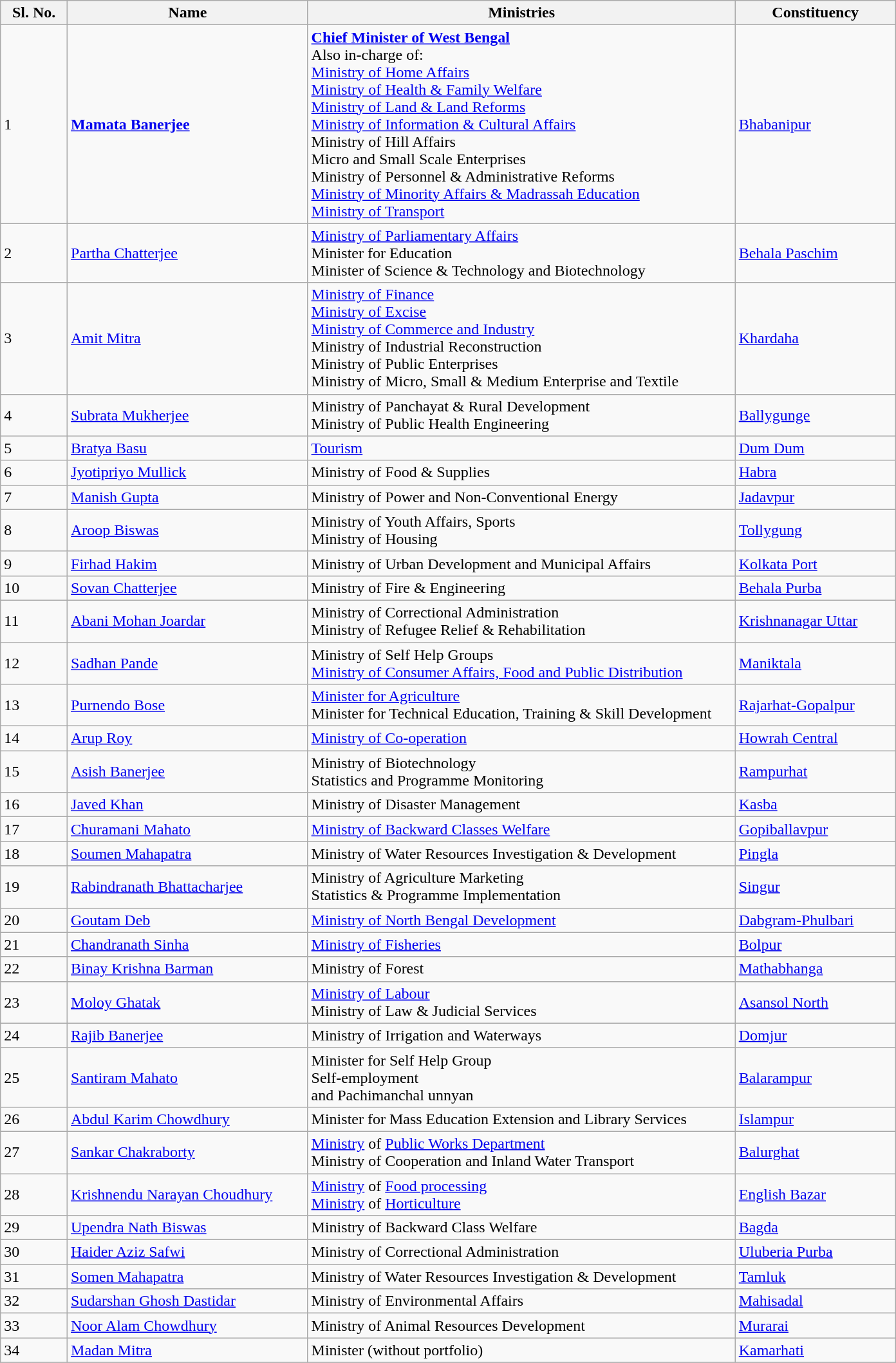<table class="wikitable" style="width:58em; align:left">
<tr>
<th style="width:5%;">Sl. No.</th>
<th style="width:18%;">Name</th>
<th style="width:32%;">Ministries</th>
<th style="width:12%;">Constituency</th>
</tr>
<tr>
<td>1</td>
<td><strong><a href='#'>Mamata Banerjee</a></strong></td>
<td><strong><a href='#'>Chief Minister of West Bengal</a></strong><br>Also in-charge of:<br><a href='#'>Ministry of Home Affairs</a><br><a href='#'>Ministry of Health & Family Welfare</a><br><a href='#'>Ministry of Land & Land Reforms</a><br><a href='#'>Ministry of Information & Cultural Affairs</a><br>Ministry of Hill Affairs<br>Micro and Small Scale Enterprises<br>Ministry of Personnel & Administrative Reforms<br><a href='#'>Ministry of Minority Affairs & Madrassah Education</a><br><a href='#'>Ministry of Transport</a></td>
<td><a href='#'>Bhabanipur</a></td>
</tr>
<tr>
<td>2</td>
<td><a href='#'>Partha Chatterjee</a></td>
<td><a href='#'>Ministry of Parliamentary Affairs</a><br>Minister for Education<br>Minister of Science & Technology and Biotechnology</td>
<td><a href='#'>Behala Paschim</a></td>
</tr>
<tr>
<td>3</td>
<td><a href='#'>Amit Mitra</a></td>
<td><a href='#'>Ministry of Finance</a><br><a href='#'>Ministry of Excise</a><br><a href='#'>Ministry of Commerce and Industry</a><br>Ministry of Industrial Reconstruction<br>Ministry of Public Enterprises<br> Ministry of Micro, Small & Medium Enterprise and Textile</td>
<td><a href='#'>Khardaha</a></td>
</tr>
<tr>
<td>4</td>
<td><a href='#'>Subrata Mukherjee</a></td>
<td>Ministry of Panchayat & Rural Development<br>Ministry of Public Health Engineering</td>
<td><a href='#'>Ballygunge</a></td>
</tr>
<tr>
<td>5</td>
<td><a href='#'>Bratya Basu</a></td>
<td><a href='#'>Tourism</a></td>
<td><a href='#'>Dum Dum</a></td>
</tr>
<tr>
<td>6</td>
<td><a href='#'>Jyotipriyo Mullick</a></td>
<td>Ministry of Food & Supplies</td>
<td><a href='#'>Habra</a></td>
</tr>
<tr>
<td>7</td>
<td><a href='#'>Manish Gupta</a></td>
<td>Ministry of Power and Non-Conventional Energy</td>
<td><a href='#'>Jadavpur</a></td>
</tr>
<tr>
<td>8</td>
<td><a href='#'>Aroop Biswas</a></td>
<td>Ministry of Youth Affairs, Sports<br>Ministry of Housing</td>
<td><a href='#'>Tollygung</a></td>
</tr>
<tr>
<td>9</td>
<td><a href='#'>Firhad Hakim</a></td>
<td>Ministry of Urban Development and Municipal Affairs</td>
<td><a href='#'>Kolkata Port</a></td>
</tr>
<tr>
<td>10</td>
<td><a href='#'>Sovan Chatterjee</a></td>
<td>Ministry of Fire & Engineering</td>
<td><a href='#'>Behala Purba</a></td>
</tr>
<tr>
<td>11</td>
<td><a href='#'>Abani Mohan Joardar</a></td>
<td>Ministry of Correctional Administration<br>Ministry of Refugee Relief & Rehabilitation</td>
<td><a href='#'>Krishnanagar Uttar</a></td>
</tr>
<tr>
<td>12</td>
<td><a href='#'>Sadhan Pande</a></td>
<td>Ministry of Self Help Groups<br><a href='#'>Ministry of Consumer Affairs, Food and Public Distribution</a></td>
<td><a href='#'>Maniktala</a></td>
</tr>
<tr>
<td>13</td>
<td><a href='#'>Purnendo Bose</a></td>
<td><a href='#'>Minister for Agriculture</a><br> Minister for Technical Education, Training & Skill Development</td>
<td><a href='#'>Rajarhat-Gopalpur</a></td>
</tr>
<tr>
<td>14</td>
<td><a href='#'>Arup Roy</a></td>
<td><a href='#'>Ministry of Co-operation</a></td>
<td><a href='#'>Howrah Central</a></td>
</tr>
<tr>
<td>15</td>
<td><a href='#'>Asish Banerjee</a></td>
<td>Ministry of Biotechnology<br>Statistics and Programme Monitoring</td>
<td><a href='#'>Rampurhat</a></td>
</tr>
<tr>
<td>16</td>
<td><a href='#'>Javed Khan</a></td>
<td>Ministry of Disaster Management</td>
<td><a href='#'>Kasba</a></td>
</tr>
<tr>
<td>17</td>
<td><a href='#'>Churamani Mahato</a></td>
<td><a href='#'>Ministry of Backward Classes Welfare</a></td>
<td><a href='#'>Gopiballavpur</a></td>
</tr>
<tr>
<td>18</td>
<td><a href='#'>Soumen Mahapatra</a></td>
<td>Ministry of Water Resources Investigation & Development</td>
<td><a href='#'>Pingla</a></td>
</tr>
<tr>
<td>19</td>
<td><a href='#'>Rabindranath Bhattacharjee</a></td>
<td>Ministry of Agriculture Marketing<br>Statistics & Programme Implementation</td>
<td><a href='#'>Singur</a></td>
</tr>
<tr>
<td>20</td>
<td><a href='#'>Goutam Deb</a></td>
<td><a href='#'>Ministry of North Bengal Development</a></td>
<td><a href='#'>Dabgram-Phulbari</a></td>
</tr>
<tr>
<td>21</td>
<td><a href='#'>Chandranath Sinha</a></td>
<td><a href='#'>Ministry of Fisheries</a></td>
<td><a href='#'>Bolpur</a></td>
</tr>
<tr>
<td>22</td>
<td><a href='#'>Binay Krishna Barman</a></td>
<td>Ministry of Forest</td>
<td><a href='#'>Mathabhanga</a></td>
</tr>
<tr>
<td>23</td>
<td><a href='#'>Moloy Ghatak</a></td>
<td><a href='#'>Ministry of Labour</a><br>Ministry of Law & Judicial Services</td>
<td><a href='#'>Asansol North</a></td>
</tr>
<tr>
<td>24</td>
<td><a href='#'>Rajib Banerjee</a></td>
<td>Ministry of Irrigation and Waterways</td>
<td><a href='#'>Domjur</a></td>
</tr>
<tr>
<td>25</td>
<td><a href='#'>Santiram Mahato</a></td>
<td>Minister for Self Help Group <br> Self-employment <br>and Pachimanchal unnyan</td>
<td><a href='#'>Balarampur</a></td>
</tr>
<tr>
<td>26</td>
<td><a href='#'>Abdul Karim Chowdhury</a></td>
<td>Minister for Mass Education Extension and Library Services</td>
<td><a href='#'>Islampur</a></td>
</tr>
<tr>
<td>27</td>
<td><a href='#'>Sankar Chakraborty</a></td>
<td><a href='#'>Ministry</a> of <a href='#'>Public Works Department</a><br>Ministry of Cooperation and Inland Water Transport</td>
<td><a href='#'>Balurghat</a></td>
</tr>
<tr>
<td>28</td>
<td><a href='#'>Krishnendu Narayan Choudhury</a></td>
<td><a href='#'>Ministry</a> of <a href='#'>Food processing</a><br><a href='#'>Ministry</a> of <a href='#'>Horticulture</a></td>
<td><a href='#'>English Bazar</a></td>
</tr>
<tr>
<td>29</td>
<td><a href='#'>Upendra Nath Biswas</a></td>
<td>Ministry of Backward Class Welfare</td>
<td><a href='#'>Bagda</a></td>
</tr>
<tr>
<td>30</td>
<td><a href='#'>Haider Aziz Safwi</a></td>
<td>Ministry of Correctional Administration</td>
<td><a href='#'>Uluberia Purba</a></td>
</tr>
<tr>
<td>31</td>
<td><a href='#'>Somen Mahapatra</a></td>
<td>Ministry of Water Resources Investigation & Development</td>
<td><a href='#'>Tamluk</a></td>
</tr>
<tr>
<td>32</td>
<td><a href='#'>Sudarshan Ghosh Dastidar</a></td>
<td>Ministry of Environmental Affairs</td>
<td><a href='#'>Mahisadal</a></td>
</tr>
<tr>
<td>33</td>
<td><a href='#'>Noor Alam Chowdhury</a></td>
<td>Ministry of Animal Resources Development</td>
<td><a href='#'>Murarai</a></td>
</tr>
<tr>
<td>34</td>
<td><a href='#'>Madan Mitra</a></td>
<td>Minister (without portfolio)</td>
<td><a href='#'>Kamarhati</a></td>
</tr>
<tr>
</tr>
</table>
